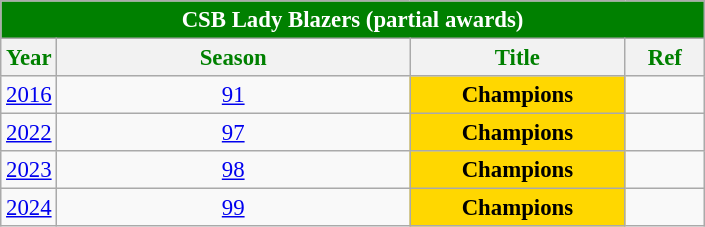<table class="wikitable sortable" style="font-size:95%; text-align:left;">
<tr>
<th colspan="4" style= "background: green; color: white; text-align: center"><strong>CSB Lady Blazers (partial awards)</strong></th>
</tr>
<tr style="background: white; color: green">
<th style= "align=center; width:1em;">Year</th>
<th style= "align=center;width:15em;">Season</th>
<th style= "align=center; width:9em;">Title</th>
<th style= "align=center; width:3em;">Ref</th>
</tr>
<tr align=center>
<td><a href='#'>2016</a></td>
<td><a href='#'>91</a></td>
<td style="background:gold;"><strong>Champions</strong></td>
<td></td>
</tr>
<tr align=center>
<td><a href='#'>2022</a></td>
<td><a href='#'>97</a></td>
<td style="background:gold;"><strong>Champions</strong></td>
<td></td>
</tr>
<tr align=center>
<td><a href='#'>2023</a></td>
<td><a href='#'>98</a></td>
<td style="background:gold;"><strong>Champions</strong></td>
<td></td>
</tr>
<tr align=center>
<td><a href='#'>2024</a></td>
<td><a href='#'>99</a></td>
<td style="background:gold;"><strong>Champions</strong></td>
<td></td>
</tr>
</table>
